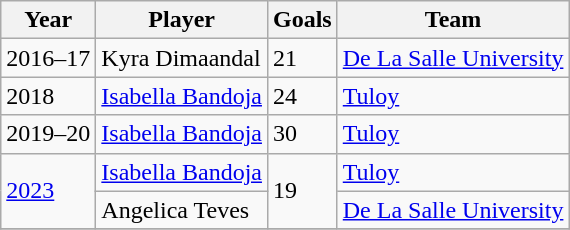<table class="wikitable">
<tr>
<th>Year</th>
<th>Player</th>
<th>Goals</th>
<th>Team</th>
</tr>
<tr>
<td>2016–17</td>
<td> Kyra Dimaandal</td>
<td>21</td>
<td><a href='#'>De La Salle University</a></td>
</tr>
<tr>
<td>2018</td>
<td> <a href='#'>Isabella Bandoja</a></td>
<td>24</td>
<td><a href='#'>Tuloy</a></td>
</tr>
<tr>
<td>2019–20</td>
<td> <a href='#'>Isabella Bandoja</a></td>
<td>30</td>
<td><a href='#'>Tuloy</a></td>
</tr>
<tr>
<td rowspan=2><a href='#'>2023</a></td>
<td> <a href='#'>Isabella Bandoja</a></td>
<td rowspan=2>19</td>
<td><a href='#'>Tuloy</a></td>
</tr>
<tr>
<td> Angelica Teves</td>
<td><a href='#'>De La Salle University</a></td>
</tr>
<tr>
</tr>
</table>
